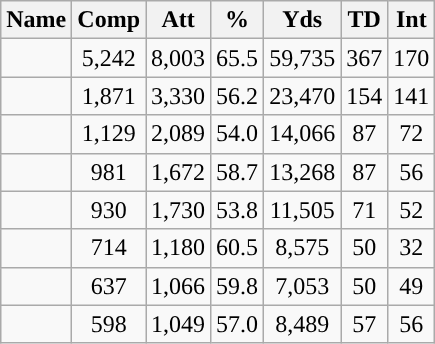<table class="wikitable sortable" style="text-align:center">
<tr>
<th scope="col">Name</th>
<th scope="col">Comp</th>
<th scope="col">Att</th>
<th scope="col">%</th>
<th scope="col">Yds</th>
<th scope="col">TD</th>
<th scope="col">Int</th>
</tr>
<tr>
<td></td>
<td>5,242</td>
<td>8,003</td>
<td>65.5</td>
<td>59,735</td>
<td>367</td>
<td>170</td>
</tr>
<tr>
<td></td>
<td>1,871</td>
<td>3,330</td>
<td>56.2</td>
<td>23,470</td>
<td>154</td>
<td>141</td>
</tr>
<tr>
<td></td>
<td>1,129</td>
<td>2,089</td>
<td>54.0</td>
<td>14,066</td>
<td>87</td>
<td>72</td>
</tr>
<tr>
<td></td>
<td>981</td>
<td>1,672</td>
<td>58.7</td>
<td>13,268</td>
<td>87</td>
<td>56</td>
</tr>
<tr>
<td></td>
<td>930</td>
<td>1,730</td>
<td>53.8</td>
<td>11,505</td>
<td>71</td>
<td>52</td>
</tr>
<tr>
<td></td>
<td>714</td>
<td>1,180</td>
<td>60.5</td>
<td>8,575</td>
<td>50</td>
<td>32</td>
</tr>
<tr>
<td></td>
<td>637</td>
<td>1,066</td>
<td>59.8</td>
<td>7,053</td>
<td>50</td>
<td>49</td>
</tr>
<tr>
<td></td>
<td>598</td>
<td>1,049</td>
<td>57.0</td>
<td>8,489</td>
<td>57</td>
<td>56</td>
</tr>
</table>
